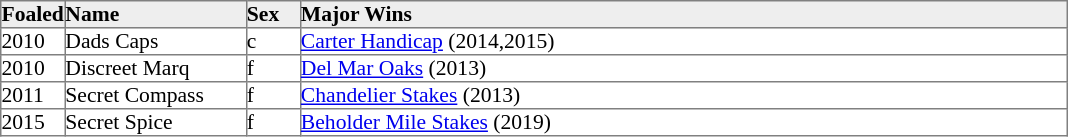<table border="1" cellpadding="0" style="border-collapse: collapse; font-size:90%">
<tr bgcolor="#eeeeee">
<td width="35px"><strong>Foaled</strong></td>
<td width="120px"><strong>Name</strong></td>
<td width="35px"><strong>Sex</strong></td>
<td width="510px"><strong>Major Wins</strong></td>
</tr>
<tr>
<td>2010</td>
<td>Dads Caps</td>
<td>c</td>
<td><a href='#'>Carter Handicap</a> (2014,2015)</td>
</tr>
<tr>
<td>2010</td>
<td>Discreet Marq</td>
<td>f</td>
<td><a href='#'>Del Mar Oaks</a> (2013)</td>
</tr>
<tr>
<td>2011</td>
<td>Secret Compass</td>
<td>f</td>
<td><a href='#'>Chandelier Stakes</a> (2013)</td>
</tr>
<tr>
<td>2015</td>
<td>Secret Spice</td>
<td>f</td>
<td><a href='#'>Beholder Mile Stakes</a> (2019)</td>
</tr>
</table>
